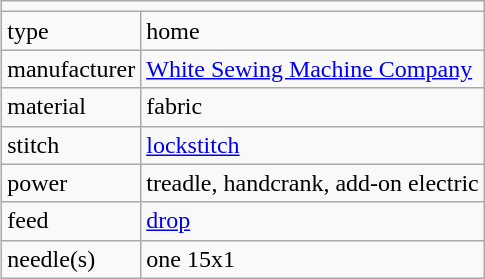<table border="1" class="wikitable" align="right">
<tr>
<td colspan=2></td>
</tr>
<tr>
<td>type</td>
<td>home</td>
</tr>
<tr>
<td>manufacturer</td>
<td><a href='#'>White Sewing Machine Company</a></td>
</tr>
<tr>
<td>material</td>
<td>fabric</td>
</tr>
<tr>
<td>stitch</td>
<td><a href='#'>lockstitch</a></td>
</tr>
<tr>
<td>power</td>
<td>treadle, handcrank, add-on electric</td>
</tr>
<tr>
<td>feed</td>
<td><a href='#'>drop</a></td>
</tr>
<tr>
<td>needle(s)</td>
<td>one 15x1</td>
</tr>
</table>
